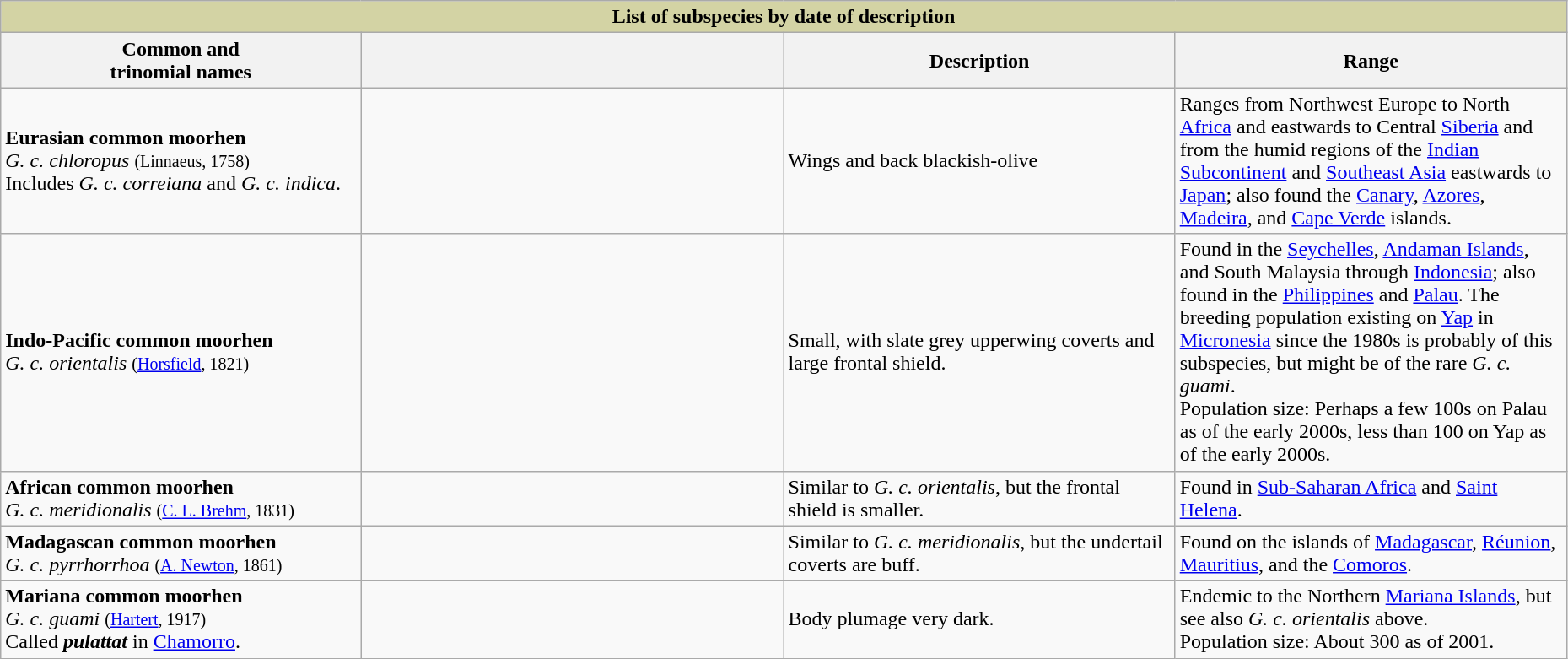<table style="width:98%;" class="wikitable">
<tr>
<th style="text-align:center; background:#d3d3a4;" colspan="4"><strong>List of subspecies by date of description</strong></th>
</tr>
<tr>
<th style="width:23%; text-align:center;">Common and<br>trinomial names</th>
<th></th>
<th style="width:25%; text-align:center;">Description</th>
<th style="width:25%; text-align:center;">Range</th>
</tr>
<tr>
<td><strong>Eurasian common moorhen</strong><br><em>G. c. chloropus</em> <small>(Linnaeus, 1758)</small><br>Includes <em>G. c. correiana</em> and <em>G. c. indica</em>.</td>
<td></td>
<td>Wings and back blackish-olive</td>
<td>Ranges from Northwest Europe to North <a href='#'>Africa</a> and eastwards to Central <a href='#'>Siberia</a> and from the humid regions of the <a href='#'>Indian Subcontinent</a> and <a href='#'>Southeast Asia</a> eastwards to <a href='#'>Japan</a>; also found the <a href='#'>Canary</a>, <a href='#'>Azores</a>, <a href='#'>Madeira</a>, and <a href='#'>Cape Verde</a> islands.</td>
</tr>
<tr>
<td><strong>Indo-Pacific common moorhen</strong><br><em>G. c. orientalis</em> <small>(<a href='#'>Horsfield</a>, 1821)</small></td>
<td></td>
<td>Small, with slate grey upperwing coverts and large frontal shield.</td>
<td>Found in the <a href='#'>Seychelles</a>, <a href='#'>Andaman Islands</a>, and South Malaysia through <a href='#'>Indonesia</a>; also found in the <a href='#'>Philippines</a> and <a href='#'>Palau</a>. The breeding population existing on <a href='#'>Yap</a> in <a href='#'>Micronesia</a> since the 1980s is probably of this subspecies, but might be of the rare <em>G. c. guami</em>.<br>Population size: Perhaps a few 100s on Palau as of the early 2000s, less than 100 on Yap as of the early 2000s.</td>
</tr>
<tr>
<td><strong>African common moorhen</strong><br><em>G. c. meridionalis</em> <small>(<a href='#'>C. L. Brehm</a>, 1831)</small></td>
<td></td>
<td>Similar to <em>G. c. orientalis</em>, but the frontal shield is smaller.</td>
<td>Found in <a href='#'>Sub-Saharan Africa</a> and <a href='#'>Saint Helena</a>.</td>
</tr>
<tr>
<td><strong>Madagascan common moorhen</strong><br><em>G. c. pyrrhorrhoa</em> <small>(<a href='#'>A. Newton</a>, 1861)</small></td>
<td></td>
<td>Similar to <em>G. c. meridionalis</em>, but the undertail coverts are buff.</td>
<td>Found on the islands of <a href='#'>Madagascar</a>, <a href='#'>Réunion</a>, <a href='#'>Mauritius</a>, and the <a href='#'>Comoros</a>.</td>
</tr>
<tr>
<td><strong>Mariana common moorhen</strong><br><em>G. c. guami</em> <small>(<a href='#'>Hartert</a>, 1917)</small><br>Called <strong><em>pulattat</em></strong> in <a href='#'>Chamorro</a>.</td>
<td></td>
<td>Body plumage very dark.</td>
<td>Endemic to the Northern <a href='#'>Mariana Islands</a>, but see also <em>G. c. orientalis</em> above.<br>Population size: About 300 as of 2001.</td>
</tr>
</table>
